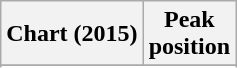<table class="wikitable sortable plainrowheaders" style="text-align:center">
<tr>
<th scope="col">Chart (2015)</th>
<th scope="col">Peak<br>position</th>
</tr>
<tr>
</tr>
<tr>
</tr>
<tr>
</tr>
</table>
